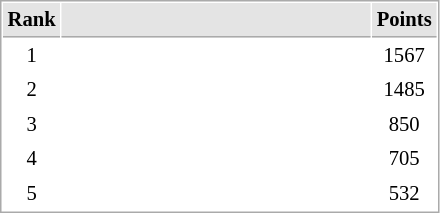<table cellspacing="1" cellpadding="3" style="border:1px solid #AAAAAA;font-size:86%">
<tr bgcolor="#E4E4E4">
<th style="border-bottom:1px solid #AAAAAA" width=10>Rank</th>
<th style="border-bottom:1px solid #AAAAAA" width=200></th>
<th style="border-bottom:1px solid #AAAAAA" width=20>Points</th>
</tr>
<tr>
<td align="center">1</td>
<td></td>
<td align=center>1567</td>
</tr>
<tr>
<td align="center">2</td>
<td></td>
<td align=center>1485</td>
</tr>
<tr>
<td align="center">3</td>
<td></td>
<td align=center>850</td>
</tr>
<tr>
<td align="center">4</td>
<td></td>
<td align=center>705</td>
</tr>
<tr>
<td align="center">5</td>
<td></td>
<td align=center>532</td>
</tr>
</table>
